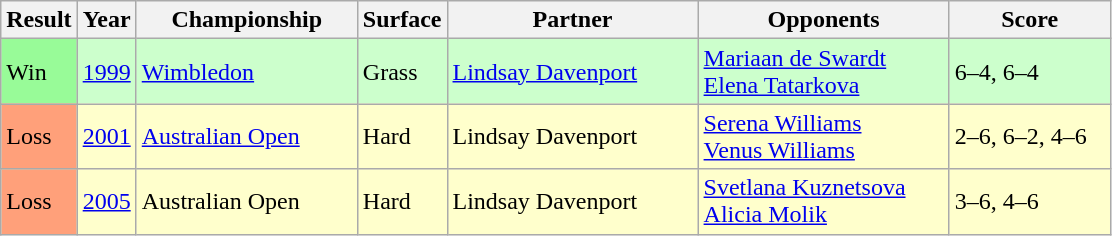<table class="sortable wikitable">
<tr>
<th style="width:40px">Result</th>
<th style="width:30px">Year</th>
<th style="width:140px">Championship</th>
<th style="width:50px">Surface</th>
<th style="width:160px">Partner</th>
<th style="width:160px">Opponents</th>
<th style="width:100px" class="unsortable">Score</th>
</tr>
<tr style="background:#ccffcc;">
<td style="background:#98fb98;">Win</td>
<td><a href='#'>1999</a></td>
<td><a href='#'>Wimbledon</a></td>
<td>Grass</td>
<td> <a href='#'>Lindsay Davenport</a></td>
<td> <a href='#'>Mariaan de Swardt</a> <br>  <a href='#'>Elena Tatarkova</a></td>
<td>6–4, 6–4</td>
</tr>
<tr style="background:#ffffcc;">
<td style="background:#ffa07a;">Loss</td>
<td><a href='#'>2001</a></td>
<td><a href='#'>Australian Open</a></td>
<td>Hard</td>
<td> Lindsay Davenport</td>
<td> <a href='#'>Serena Williams</a> <br>  <a href='#'>Venus Williams</a></td>
<td>2–6, 6–2, 4–6</td>
</tr>
<tr style="background:#ffffcc;">
<td style="background:#ffa07a;">Loss</td>
<td><a href='#'>2005</a></td>
<td>Australian Open</td>
<td>Hard</td>
<td> Lindsay Davenport</td>
<td> <a href='#'>Svetlana Kuznetsova</a> <br>  <a href='#'>Alicia Molik</a></td>
<td>3–6, 4–6</td>
</tr>
</table>
